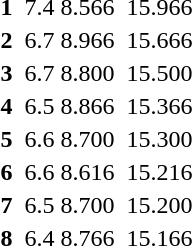<table>
<tr>
<th scope=row style="text-align:center">1</th>
<td align=left></td>
<td>7.4</td>
<td>8.566</td>
<td></td>
<td>15.966</td>
</tr>
<tr>
<th scope=row style="text-align:center">2</th>
<td align=left></td>
<td>6.7</td>
<td>8.966</td>
<td></td>
<td>15.666</td>
</tr>
<tr>
<th scope=row style="text-align:center">3</th>
<td align=left></td>
<td>6.7</td>
<td>8.800</td>
<td></td>
<td>15.500</td>
</tr>
<tr>
<th scope=row style="text-align:center">4</th>
<td align=left></td>
<td>6.5</td>
<td>8.866</td>
<td></td>
<td>15.366</td>
</tr>
<tr>
<th scope=row style="text-align:center">5</th>
<td align=left></td>
<td>6.6</td>
<td>8.700</td>
<td></td>
<td>15.300</td>
</tr>
<tr>
<th scope=row style="text-align:center">6</th>
<td align=left></td>
<td>6.6</td>
<td>8.616</td>
<td></td>
<td>15.216</td>
</tr>
<tr>
<th scope=row style="text-align:center">7</th>
<td align=left></td>
<td>6.5</td>
<td>8.700</td>
<td></td>
<td>15.200</td>
</tr>
<tr>
<th scope=row style="text-align:center">8</th>
<td align=left></td>
<td>6.4</td>
<td>8.766</td>
<td></td>
<td>15.166</td>
</tr>
<tr>
</tr>
</table>
